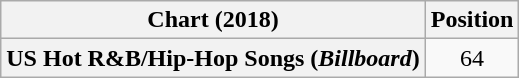<table class="wikitable sortable plainrowheaders" style="text-align:center">
<tr>
<th scope="col">Chart (2018)</th>
<th scope="col">Position</th>
</tr>
<tr>
<th scope="row">US Hot R&B/Hip-Hop Songs (<em>Billboard</em>)</th>
<td>64</td>
</tr>
</table>
